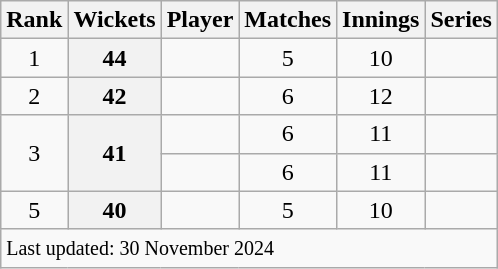<table class="wikitable plainrowheaders sortable">
<tr>
<th scope=col>Rank</th>
<th scope=col>Wickets</th>
<th scope=col>Player</th>
<th scope=col>Matches</th>
<th scope=col>Innings</th>
<th scope=col>Series</th>
</tr>
<tr>
<td align=center>1</td>
<th scope=row style=text-align:center;>44</th>
<td></td>
<td align=center>5</td>
<td align=center>10</td>
<td></td>
</tr>
<tr>
<td align=center>2</td>
<th scope=row style=text-align:center;>42</th>
<td></td>
<td align=center>6</td>
<td align=center>12</td>
<td></td>
</tr>
<tr>
<td align=center rowspan=2>3</td>
<th scope=row style=text-align:center; rowspan=2>41</th>
<td></td>
<td align=center>6</td>
<td align=center>11</td>
<td></td>
</tr>
<tr>
<td></td>
<td align=center>6</td>
<td align=center>11</td>
<td></td>
</tr>
<tr>
<td align=center>5</td>
<th scope=row style=text-align:center;>40</th>
<td></td>
<td align=center>5</td>
<td align=center>10</td>
<td></td>
</tr>
<tr class=sortbottom>
<td colspan=6><small>Last updated: 30 November 2024</small></td>
</tr>
</table>
